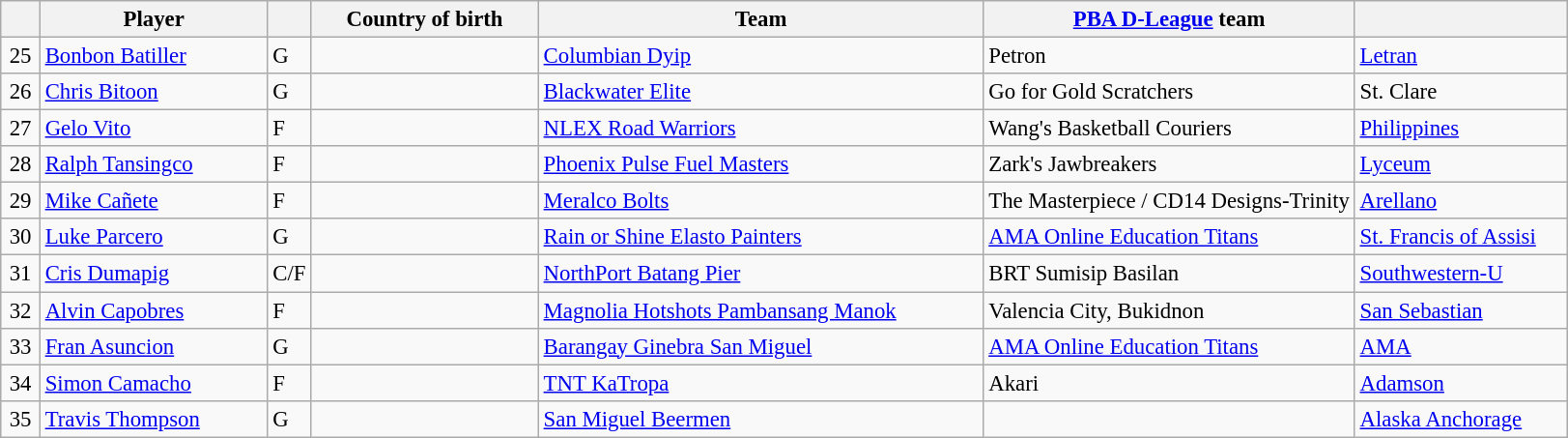<table class="wikitable plainrowheaders" style="text-align:left; font-size:95%;">
<tr>
<th scope="col" style="width:20px;"></th>
<th scope="col" style="width:150px;">Player</th>
<th scope="col" style="width:20px;"></th>
<th scope="col" style="width:150px;">Country of birth</th>
<th scope="col" style="width:300px;">Team</th>
<th scope="col" style="width:300px:"><a href='#'>PBA D-League</a> team</th>
<th scope="col" style="width:140px;"></th>
</tr>
<tr>
<td align=center>25</td>
<td><a href='#'>Bonbon Batiller</a></td>
<td>G</td>
<td></td>
<td><a href='#'>Columbian Dyip</a></td>
<td>Petron</td>
<td><a href='#'>Letran</a></td>
</tr>
<tr>
<td align=center>26</td>
<td><a href='#'>Chris Bitoon</a></td>
<td>G</td>
<td></td>
<td><a href='#'>Blackwater Elite</a></td>
<td>Go for Gold Scratchers</td>
<td>St. Clare</td>
</tr>
<tr>
<td align=center>27</td>
<td><a href='#'>Gelo Vito</a></td>
<td>F</td>
<td></td>
<td><a href='#'>NLEX Road Warriors</a></td>
<td>Wang's Basketball Couriers</td>
<td><a href='#'>Philippines</a></td>
</tr>
<tr>
<td align=center>28</td>
<td><a href='#'>Ralph Tansingco</a></td>
<td>F</td>
<td></td>
<td><a href='#'>Phoenix Pulse Fuel Masters</a></td>
<td>Zark's Jawbreakers</td>
<td><a href='#'>Lyceum</a></td>
</tr>
<tr>
<td align=center>29</td>
<td><a href='#'>Mike Cañete</a></td>
<td>F</td>
<td></td>
<td><a href='#'>Meralco Bolts</a></td>
<td>The Masterpiece / CD14 Designs-Trinity</td>
<td><a href='#'>Arellano</a></td>
</tr>
<tr>
<td align=center>30</td>
<td><a href='#'>Luke Parcero</a></td>
<td>G</td>
<td></td>
<td><a href='#'>Rain or Shine Elasto Painters</a></td>
<td><a href='#'>AMA Online Education Titans</a></td>
<td><a href='#'>St. Francis of Assisi</a></td>
</tr>
<tr>
<td align=center>31</td>
<td><a href='#'>Cris Dumapig</a></td>
<td>C/F</td>
<td></td>
<td><a href='#'>NorthPort Batang Pier</a></td>
<td>BRT Sumisip Basilan</td>
<td><a href='#'>Southwestern-U</a></td>
</tr>
<tr>
<td align=center>32</td>
<td><a href='#'>Alvin Capobres</a></td>
<td>F</td>
<td></td>
<td><a href='#'>Magnolia Hotshots Pambansang Manok</a></td>
<td>Valencia City, Bukidnon</td>
<td><a href='#'>San Sebastian</a></td>
</tr>
<tr>
<td align=center>33</td>
<td><a href='#'>Fran Asuncion</a></td>
<td>G</td>
<td></td>
<td><a href='#'>Barangay Ginebra San Miguel</a></td>
<td><a href='#'>AMA Online Education Titans</a></td>
<td><a href='#'>AMA</a></td>
</tr>
<tr>
<td align=center>34</td>
<td><a href='#'>Simon Camacho</a></td>
<td>F</td>
<td></td>
<td><a href='#'>TNT KaTropa</a></td>
<td>Akari</td>
<td><a href='#'>Adamson</a></td>
</tr>
<tr>
<td align=center>35</td>
<td><a href='#'>Travis Thompson</a></td>
<td>G</td>
<td></td>
<td><a href='#'>San Miguel Beermen</a></td>
<td></td>
<td><a href='#'>Alaska Anchorage</a></td>
</tr>
</table>
